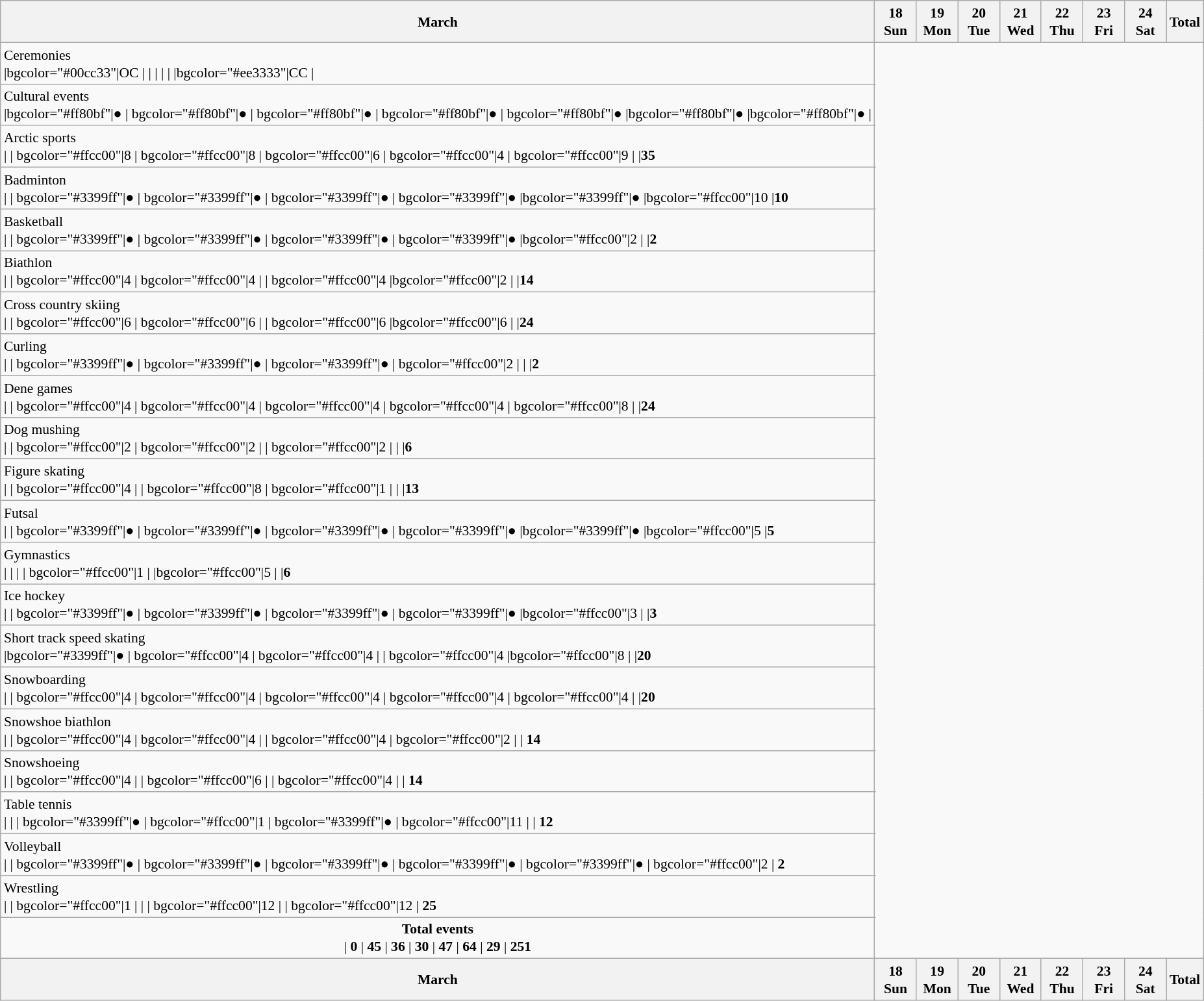<table class="wikitable"style="text-align:center; margin:0.5em auto; font-size:90%; line-height:1.25em;">
<tr>
<th colspan=2>March</th>
<th style="width:2.5em">18<br>Sun</th>
<th style="width:2.5em">19<br>Mon</th>
<th style="width:2.5em">20<br>Tue</th>
<th style="width:2.5em">21<br>Wed</th>
<th style="width:2.5em">22<br>Thu</th>
<th style="width:2.5em">23<br>Fri</th>
<th style="width:2.5em">24<br>Sat</th>
<th>Total</th>
</tr>
<tr>
<td colspan=2 align=left>Ceremonies<br>|bgcolor="#00cc33"|OC
| 
| 
| 
| 
|
|bgcolor="#ee3333"|CC
| </td>
</tr>
<tr>
<td colspan=2 align=left>Cultural events<br>|bgcolor="#ff80bf"|●
| bgcolor="#ff80bf"|●
| bgcolor="#ff80bf"|●
| bgcolor="#ff80bf"|●
| bgcolor="#ff80bf"|●
|bgcolor="#ff80bf"|●
|bgcolor="#ff80bf"|●
|</td>
</tr>
<tr>
<td colspan=2 align=left>Arctic sports<br>|
| bgcolor="#ffcc00"|8
| bgcolor="#ffcc00"|8
| bgcolor="#ffcc00"|6
| bgcolor="#ffcc00"|4
| bgcolor="#ffcc00"|9
|
|<strong>35</strong></td>
</tr>
<tr>
<td colspan=2 align=left>Badminton<br>|
| bgcolor="#3399ff"|●
| bgcolor="#3399ff"|●
| bgcolor="#3399ff"|●
| bgcolor="#3399ff"|●
|bgcolor="#3399ff"|●
|bgcolor="#ffcc00"|10
|<strong>10</strong></td>
</tr>
<tr>
<td colspan=2 align=left>Basketball<br>|
| bgcolor="#3399ff"|●
| bgcolor="#3399ff"|●
| bgcolor="#3399ff"|●
| bgcolor="#3399ff"|●
|bgcolor="#ffcc00"|2
|
|<strong>2</strong></td>
</tr>
<tr>
<td colspan=2 align=left>Biathlon<br>|
| bgcolor="#ffcc00"|4
| bgcolor="#ffcc00"|4
| 
| bgcolor="#ffcc00"|4
|bgcolor="#ffcc00"|2
|
|<strong>14</strong></td>
</tr>
<tr>
<td colspan=2 align=left>Cross country skiing<br>|
| bgcolor="#ffcc00"|6
| bgcolor="#ffcc00"|6
| 
| bgcolor="#ffcc00"|6
|bgcolor="#ffcc00"|6
|
|<strong>24</strong></td>
</tr>
<tr>
<td colspan=2 align=left>Curling<br>|
| bgcolor="#3399ff"|●
| bgcolor="#3399ff"|●
| bgcolor="#3399ff"|●
| bgcolor="#ffcc00"|2
|
|
|<strong>2</strong></td>
</tr>
<tr>
<td colspan=2 align=left>Dene games<br>|
| bgcolor="#ffcc00"|4
| bgcolor="#ffcc00"|4
| bgcolor="#ffcc00"|4
| bgcolor="#ffcc00"|4
| bgcolor="#ffcc00"|8
|
|<strong>24</strong></td>
</tr>
<tr>
<td colspan=2 align=left>Dog mushing<br>|
| bgcolor="#ffcc00"|2
| bgcolor="#ffcc00"|2
| 
| bgcolor="#ffcc00"|2
|
|
|<strong>6</strong></td>
</tr>
<tr>
<td colspan=2 align=left>Figure skating<br>|
| bgcolor="#ffcc00"|4
| 
| bgcolor="#ffcc00"|8
| bgcolor="#ffcc00"|1
|
|
|<strong>13</strong></td>
</tr>
<tr>
<td colspan=2 align=left>Futsal<br>|
| bgcolor="#3399ff"|●
| bgcolor="#3399ff"|●
| bgcolor="#3399ff"|●
| bgcolor="#3399ff"|●
|bgcolor="#3399ff"|●
|bgcolor="#ffcc00"|5
|<strong>5</strong></td>
</tr>
<tr>
<td colspan=2 align=left>Gymnastics<br>|
| 
| 
| bgcolor="#ffcc00"|1
| 
|bgcolor="#ffcc00"|5
|
|<strong>6</strong></td>
</tr>
<tr>
<td colspan=2 align=left>Ice hockey<br>|
| bgcolor="#3399ff"|●
| bgcolor="#3399ff"|●
| bgcolor="#3399ff"|●
| bgcolor="#3399ff"|●
|bgcolor="#ffcc00"|3
|
|<strong>3</strong></td>
</tr>
<tr>
<td colspan=2 align=left>Short track speed skating<br>|bgcolor="#3399ff"|●
| bgcolor="#ffcc00"|4
| bgcolor="#ffcc00"|4
| 
| bgcolor="#ffcc00"|4
|bgcolor="#ffcc00"|8
|
|<strong>20</strong></td>
</tr>
<tr>
<td colspan=2 align=left>Snowboarding<br>|
| bgcolor="#ffcc00"|4
| bgcolor="#ffcc00"|4
| bgcolor="#ffcc00"|4
| bgcolor="#ffcc00"|4
| bgcolor="#ffcc00"|4
|
|<strong>20</strong></td>
</tr>
<tr>
<td colspan=2 align=left>Snowshoe biathlon<br>| 
| bgcolor="#ffcc00"|4
| bgcolor="#ffcc00"|4
| 
| bgcolor="#ffcc00"|4
| bgcolor="#ffcc00"|2
| 
| <strong>14</strong></td>
</tr>
<tr>
<td colspan=2 align=left>Snowshoeing<br>| 
| bgcolor="#ffcc00"|4
| 
| bgcolor="#ffcc00"|6
| 
| bgcolor="#ffcc00"|4
| 
| <strong>14</strong></td>
</tr>
<tr>
<td colspan=2 align=left>Table tennis<br>| 
| 
| bgcolor="#3399ff"|●
| bgcolor="#ffcc00"|1
| bgcolor="#3399ff"|●
| bgcolor="#ffcc00"|11
| 
| <strong>12</strong></td>
</tr>
<tr>
<td colspan=2 align=left>Volleyball<br>| 
| bgcolor="#3399ff"|●
| bgcolor="#3399ff"|●
| bgcolor="#3399ff"|●
| bgcolor="#3399ff"|●
| bgcolor="#3399ff"|●
| bgcolor="#ffcc00"|2
| <strong>2</strong></td>
</tr>
<tr>
<td colspan=2 align=left>Wrestling<br>| 
| bgcolor="#ffcc00"|1
| 
| 
| bgcolor="#ffcc00"|12
| 
| bgcolor="#ffcc00"|12
| <strong>25</strong></td>
</tr>
<tr>
<td colspan=2><strong>Total events</strong><br>| <strong>0</strong>
| <strong>45</strong>
| <strong>36</strong>
| <strong>30</strong>
| <strong>47</strong>
| <strong>64</strong>
| <strong>29</strong>
| <strong>251</strong></td>
</tr>
<tr>
<th colspan=2>March</th>
<th>18<br>Sun</th>
<th>19<br>Mon</th>
<th>20<br>Tue</th>
<th>21<br>Wed</th>
<th>22<br>Thu</th>
<th>23<br>Fri</th>
<th>24<br>Sat</th>
<th>Total</th>
</tr>
</table>
